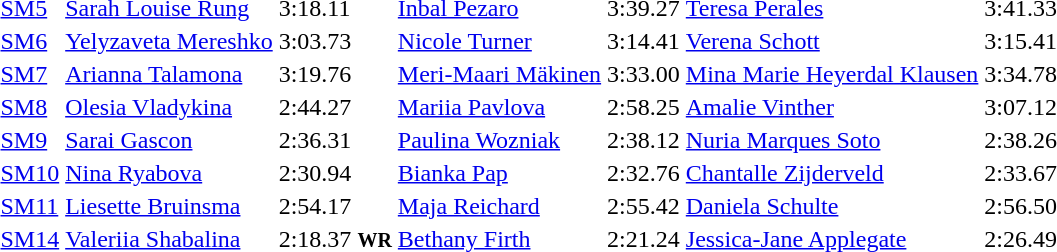<table>
<tr>
<td><a href='#'>SM5</a></td>
<td><a href='#'>Sarah Louise Rung</a><br></td>
<td>3:18.11</td>
<td><a href='#'>Inbal Pezaro</a><br></td>
<td>3:39.27</td>
<td><a href='#'>Teresa Perales</a><br></td>
<td>3:41.33</td>
</tr>
<tr>
<td><a href='#'>SM6</a></td>
<td><a href='#'>Yelyzaveta Mereshko</a><br></td>
<td>3:03.73</td>
<td><a href='#'>Nicole Turner</a><br></td>
<td>3:14.41</td>
<td><a href='#'>Verena Schott</a><br></td>
<td>3:15.41</td>
</tr>
<tr>
<td><a href='#'>SM7</a></td>
<td><a href='#'>Arianna Talamona</a><br></td>
<td>3:19.76</td>
<td><a href='#'>Meri-Maari Mäkinen</a><br></td>
<td>3:33.00</td>
<td><a href='#'>Mina Marie Heyerdal Klausen</a><br></td>
<td>3:34.78</td>
</tr>
<tr>
<td><a href='#'>SM8</a></td>
<td><a href='#'>Olesia Vladykina</a><br></td>
<td>2:44.27</td>
<td><a href='#'>Mariia Pavlova</a><br></td>
<td>2:58.25</td>
<td><a href='#'>Amalie Vinther</a><br></td>
<td>3:07.12</td>
</tr>
<tr>
<td><a href='#'>SM9</a></td>
<td><a href='#'>Sarai Gascon</a><br></td>
<td>2:36.31</td>
<td><a href='#'>Paulina Wozniak</a><br></td>
<td>2:38.12</td>
<td><a href='#'>Nuria Marques Soto</a><br></td>
<td>2:38.26</td>
</tr>
<tr>
<td><a href='#'>SM10</a></td>
<td><a href='#'>Nina Ryabova</a><br></td>
<td>2:30.94</td>
<td><a href='#'>Bianka Pap</a><br></td>
<td>2:32.76</td>
<td><a href='#'>Chantalle Zijderveld</a><br></td>
<td>2:33.67</td>
</tr>
<tr>
<td><a href='#'>SM11</a></td>
<td><a href='#'>Liesette Bruinsma</a><br></td>
<td>2:54.17</td>
<td><a href='#'>Maja Reichard</a><br></td>
<td>2:55.42</td>
<td><a href='#'>Daniela Schulte</a><br></td>
<td>2:56.50</td>
</tr>
<tr>
<td><a href='#'>SM14</a></td>
<td><a href='#'>Valeriia Shabalina</a><br></td>
<td>2:18.37 <small><strong>WR</strong></small></td>
<td><a href='#'>Bethany Firth</a><br></td>
<td>2:21.24</td>
<td><a href='#'>Jessica-Jane Applegate</a><br></td>
<td>2:26.49</td>
</tr>
</table>
